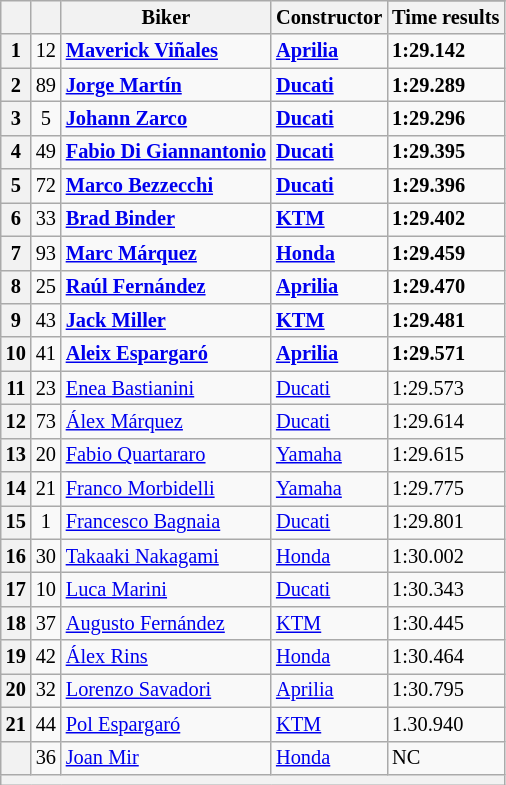<table class="wikitable sortable" style="font-size: 85%;">
<tr>
<th rowspan="2"></th>
<th rowspan="2"></th>
<th rowspan="2">Biker</th>
<th rowspan="2">Constructor</th>
</tr>
<tr>
<th scope="col">Time results</th>
</tr>
<tr>
<th scope="row">1</th>
<td align="center">12</td>
<td><strong> <a href='#'>Maverick Viñales</a></strong></td>
<td><strong><a href='#'>Aprilia</a></strong></td>
<td><strong>1:29.142</strong></td>
</tr>
<tr>
<th scope="row">2</th>
<td align="center">89</td>
<td><strong> <a href='#'>Jorge Martín</a></strong></td>
<td><strong><a href='#'>Ducati</a></strong></td>
<td><strong>1:29.289</strong></td>
</tr>
<tr>
<th scope="row">3</th>
<td align="center">5</td>
<td><strong> <a href='#'>Johann Zarco</a></strong></td>
<td><strong><a href='#'>Ducati</a></strong></td>
<td><strong>1:29.296</strong></td>
</tr>
<tr>
<th scope="row">4</th>
<td align="center">49</td>
<td><strong> <a href='#'>Fabio Di Giannantonio</a></strong></td>
<td><strong><a href='#'>Ducati</a></strong></td>
<td><strong>1:29.395</strong></td>
</tr>
<tr>
<th scope="row">5</th>
<td align="center">72</td>
<td><strong> <a href='#'>Marco Bezzecchi</a></strong></td>
<td><strong><a href='#'>Ducati</a></strong></td>
<td><strong>1:29.396</strong></td>
</tr>
<tr>
<th scope="row">6</th>
<td align="center">33</td>
<td><strong> <a href='#'>Brad Binder</a></strong></td>
<td><strong><a href='#'>KTM</a></strong></td>
<td><strong>1:29.402</strong></td>
</tr>
<tr>
<th scope="row">7</th>
<td align="center">93</td>
<td><strong> <a href='#'>Marc Márquez</a></strong></td>
<td><strong><a href='#'>Honda</a></strong></td>
<td><strong>1:29.459</strong></td>
</tr>
<tr>
<th scope="row">8</th>
<td align="center">25</td>
<td><strong> <a href='#'>Raúl Fernández</a></strong></td>
<td><strong><a href='#'>Aprilia</a></strong></td>
<td><strong>1:29.470</strong></td>
</tr>
<tr>
<th scope="row">9</th>
<td align="center">43</td>
<td><strong> <a href='#'>Jack Miller</a></strong></td>
<td><strong><a href='#'>KTM</a></strong></td>
<td><strong>1:29.481</strong></td>
</tr>
<tr>
<th scope="row">10</th>
<td align="center">41</td>
<td><strong> <a href='#'>Aleix Espargaró</a></strong></td>
<td><strong><a href='#'>Aprilia</a></strong></td>
<td><strong>1:29.571</strong></td>
</tr>
<tr>
<th scope="row">11</th>
<td align="center">23</td>
<td> <a href='#'>Enea Bastianini</a></td>
<td><a href='#'>Ducati</a></td>
<td>1:29.573</td>
</tr>
<tr>
<th scope="row">12</th>
<td align="center">73</td>
<td> <a href='#'>Álex Márquez</a></td>
<td><a href='#'>Ducati</a></td>
<td>1:29.614</td>
</tr>
<tr>
<th scope="row">13</th>
<td align="center">20</td>
<td> <a href='#'>Fabio Quartararo</a></td>
<td><a href='#'>Yamaha</a></td>
<td>1:29.615</td>
</tr>
<tr>
<th scope="row">14</th>
<td align="center">21</td>
<td> <a href='#'>Franco Morbidelli</a></td>
<td><a href='#'>Yamaha</a></td>
<td>1:29.775</td>
</tr>
<tr>
<th scope="row">15</th>
<td align="center">1</td>
<td> <a href='#'>Francesco Bagnaia</a></td>
<td><a href='#'>Ducati</a></td>
<td>1:29.801</td>
</tr>
<tr>
<th scope="row">16</th>
<td align="center">30</td>
<td> <a href='#'>Takaaki Nakagami</a></td>
<td><a href='#'>Honda</a></td>
<td>1:30.002</td>
</tr>
<tr>
<th scope="row">17</th>
<td align="center">10</td>
<td> <a href='#'>Luca Marini</a></td>
<td><a href='#'>Ducati</a></td>
<td>1:30.343</td>
</tr>
<tr>
<th scope="row">18</th>
<td align="center">37</td>
<td> <a href='#'>Augusto Fernández</a></td>
<td><a href='#'>KTM</a></td>
<td>1:30.445</td>
</tr>
<tr>
<th scope="row">19</th>
<td align="center">42</td>
<td> <a href='#'>Álex Rins</a></td>
<td><a href='#'>Honda</a></td>
<td>1:30.464</td>
</tr>
<tr>
<th scope="row">20</th>
<td align="center">32</td>
<td> <a href='#'>Lorenzo Savadori</a></td>
<td><a href='#'>Aprilia</a></td>
<td>1:30.795</td>
</tr>
<tr>
<th scope="row">21</th>
<td align="center">44</td>
<td> <a href='#'>Pol Espargaró</a></td>
<td><a href='#'>KTM</a></td>
<td>1.30.940</td>
</tr>
<tr>
<th scope="row"></th>
<td align="center">36</td>
<td> <a href='#'>Joan Mir</a></td>
<td><a href='#'>Honda</a></td>
<td>NC</td>
</tr>
<tr>
<th colspan="7"></th>
</tr>
</table>
